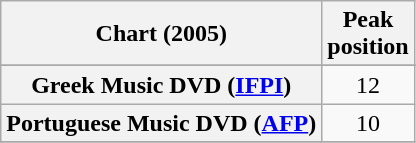<table class="wikitable sortable plainrowheaders" style="text-align:center">
<tr>
<th scope="col">Chart (2005)</th>
<th scope="col">Peak<br>position</th>
</tr>
<tr>
</tr>
<tr>
</tr>
<tr>
<th scope="row">Greek Music DVD (<a href='#'>IFPI</a>)</th>
<td>12</td>
</tr>
<tr>
<th scope="row">Portuguese Music DVD (<a href='#'>AFP</a>)</th>
<td>10</td>
</tr>
<tr>
</tr>
</table>
